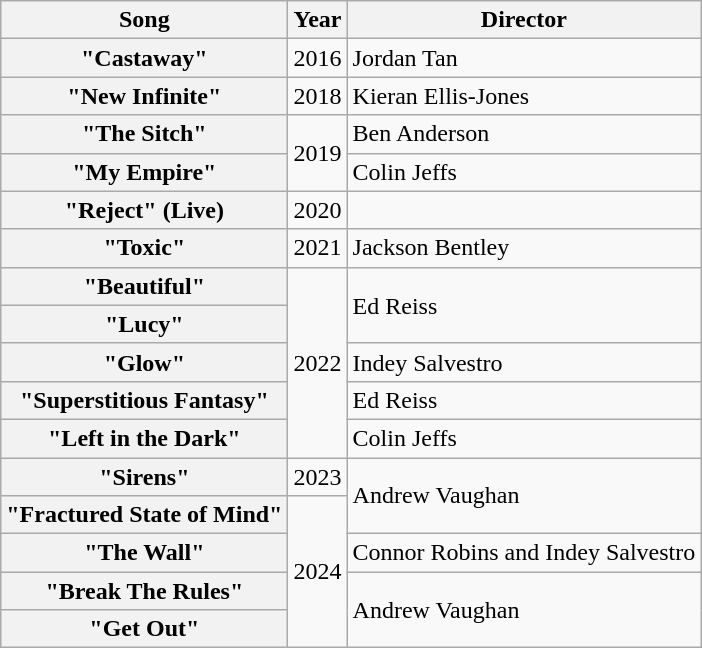<table class="wikitable plainrowheaders">
<tr>
<th>Song</th>
<th><strong>Year</strong></th>
<th>Director</th>
</tr>
<tr>
<th scope="row">"Castaway"</th>
<td>2016</td>
<td>Jordan Tan</td>
</tr>
<tr>
<th scope="row">"New Infinite"</th>
<td>2018</td>
<td>Kieran Ellis-Jones</td>
</tr>
<tr>
<th scope="row">"The Sitch"</th>
<td rowspan="2">2019</td>
<td>Ben Anderson</td>
</tr>
<tr>
<th scope="row">"My Empire"</th>
<td>Colin Jeffs</td>
</tr>
<tr>
<th scope="row">"Reject" (Live)</th>
<td>2020</td>
<td></td>
</tr>
<tr>
<th scope="row">"Toxic"</th>
<td>2021</td>
<td>Jackson Bentley</td>
</tr>
<tr>
<th scope="row">"Beautiful"</th>
<td rowspan="5">2022</td>
<td rowspan="2">Ed Reiss</td>
</tr>
<tr>
<th scope="row">"Lucy"</th>
</tr>
<tr>
<th scope="row">"Glow"</th>
<td>Indey Salvestro</td>
</tr>
<tr>
<th scope="row">"Superstitious Fantasy"</th>
<td>Ed Reiss</td>
</tr>
<tr>
<th scope="row">"Left in the Dark"</th>
<td>Colin Jeffs</td>
</tr>
<tr>
<th scope="row">"Sirens"</th>
<td>2023</td>
<td rowspan="2">Andrew Vaughan</td>
</tr>
<tr>
<th scope="row">"Fractured State of Mind"</th>
<td rowspan="4">2024</td>
</tr>
<tr>
<th scope="row">"The Wall"</th>
<td>Connor Robins and Indey Salvestro</td>
</tr>
<tr>
<th scope="row">"Break The Rules"</th>
<td rowspan="2">Andrew Vaughan</td>
</tr>
<tr>
<th scope="row">"Get Out"</th>
</tr>
</table>
